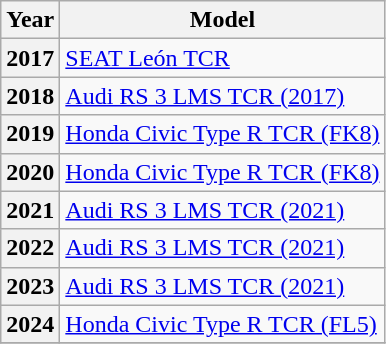<table class="wikitable" style="font-size: 100%;">
<tr>
<th>Year</th>
<th>Model</th>
</tr>
<tr>
<th>2017</th>
<td><a href='#'>SEAT León TCR</a></td>
</tr>
<tr>
<th>2018</th>
<td><a href='#'>Audi RS 3 LMS TCR (2017)</a></td>
</tr>
<tr>
<th>2019</th>
<td><a href='#'>Honda Civic Type R TCR (FK8)</a></td>
</tr>
<tr>
<th>2020</th>
<td><a href='#'>Honda Civic Type R TCR (FK8)</a></td>
</tr>
<tr>
<th>2021</th>
<td><a href='#'>Audi RS 3 LMS TCR (2021)</a></td>
</tr>
<tr>
<th>2022</th>
<td><a href='#'>Audi RS 3 LMS TCR (2021)</a></td>
</tr>
<tr>
<th>2023</th>
<td><a href='#'>Audi RS 3 LMS TCR (2021)</a></td>
</tr>
<tr>
<th>2024</th>
<td><a href='#'>Honda Civic Type R TCR (FL5)</a></td>
</tr>
<tr>
</tr>
</table>
